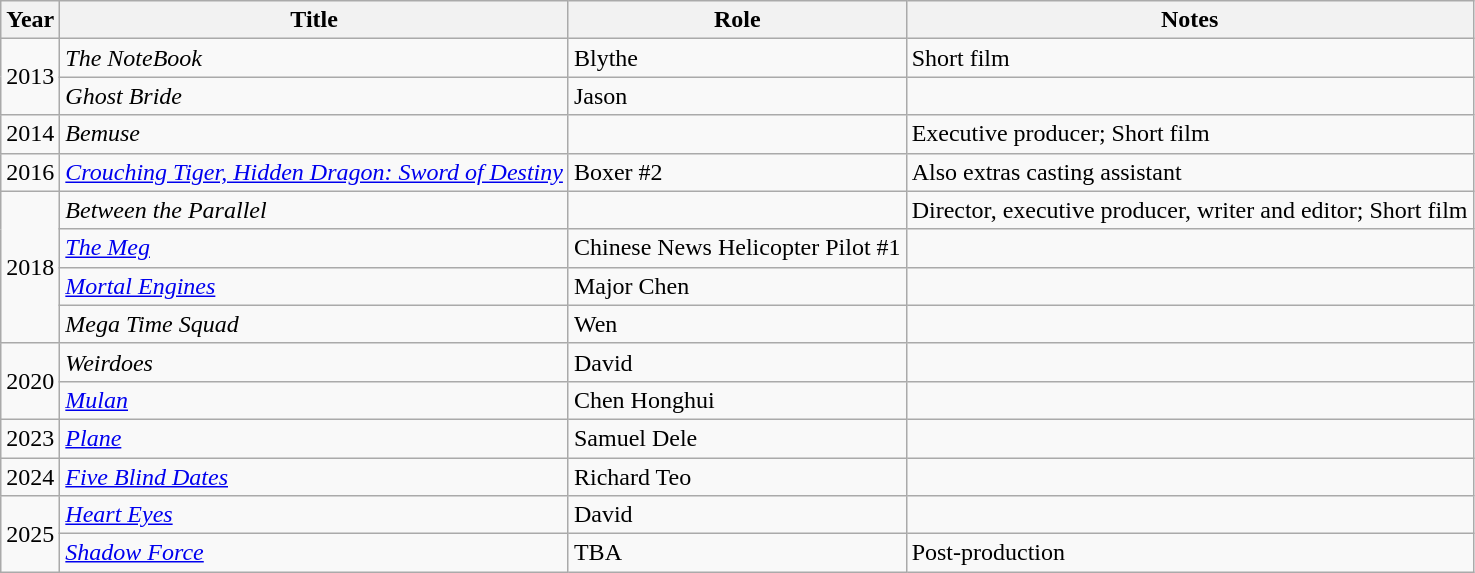<table class="wikitable">
<tr>
<th>Year</th>
<th>Title</th>
<th>Role</th>
<th>Notes</th>
</tr>
<tr>
<td rowspan="2">2013</td>
<td><em>The NoteBook</em></td>
<td>Blythe</td>
<td>Short film</td>
</tr>
<tr>
<td><em>Ghost Bride</em></td>
<td>Jason</td>
<td></td>
</tr>
<tr>
<td>2014</td>
<td><em>Bemuse</em></td>
<td></td>
<td>Executive producer; Short film</td>
</tr>
<tr>
<td>2016</td>
<td><em><a href='#'>Crouching Tiger, Hidden Dragon: Sword of Destiny</a></em></td>
<td>Boxer #2</td>
<td>Also extras casting assistant</td>
</tr>
<tr>
<td rowspan="4">2018</td>
<td><em>Between the Parallel</em></td>
<td></td>
<td>Director, executive producer, writer and editor; Short film</td>
</tr>
<tr>
<td><em><a href='#'>The Meg</a></em></td>
<td>Chinese News Helicopter Pilot #1</td>
<td></td>
</tr>
<tr>
<td><em><a href='#'>Mortal Engines</a></em></td>
<td>Major Chen</td>
<td></td>
</tr>
<tr>
<td><em>Mega Time Squad</em></td>
<td>Wen</td>
<td></td>
</tr>
<tr>
<td rowspan="2">2020</td>
<td><em>Weirdoes</em></td>
<td>David</td>
<td></td>
</tr>
<tr>
<td><em><a href='#'>Mulan</a></em></td>
<td>Chen Honghui</td>
<td></td>
</tr>
<tr>
<td>2023</td>
<td><em><a href='#'>Plane</a></em></td>
<td>Samuel Dele</td>
<td></td>
</tr>
<tr>
<td>2024</td>
<td><em><a href='#'>Five Blind Dates</a></em></td>
<td>Richard Teo</td>
<td></td>
</tr>
<tr>
<td rowspan="2">2025</td>
<td><em><a href='#'>Heart Eyes</a></em></td>
<td>David</td>
<td></td>
</tr>
<tr>
<td><em><a href='#'>Shadow Force</a></em></td>
<td>TBA</td>
<td>Post-production</td>
</tr>
</table>
